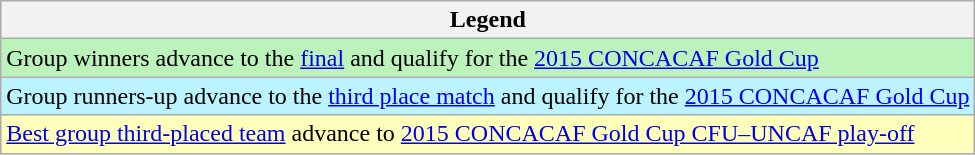<table class="wikitable">
<tr>
<th>Legend</th>
</tr>
<tr bgcolor=#BBF3BB>
<td>Group winners advance to the <a href='#'>final</a> and qualify for the <a href='#'>2015 CONCACAF Gold Cup</a></td>
</tr>
<tr bgcolor=#BBF3FF>
<td>Group runners-up advance to the <a href='#'>third place match</a> and qualify for the <a href='#'>2015 CONCACAF Gold Cup</a></td>
</tr>
<tr bgcolor=#FFFFBB>
<td><a href='#'>Best group third-placed team</a> advance to <a href='#'>2015 CONCACAF Gold Cup CFU–UNCAF play-off</a></td>
</tr>
</table>
